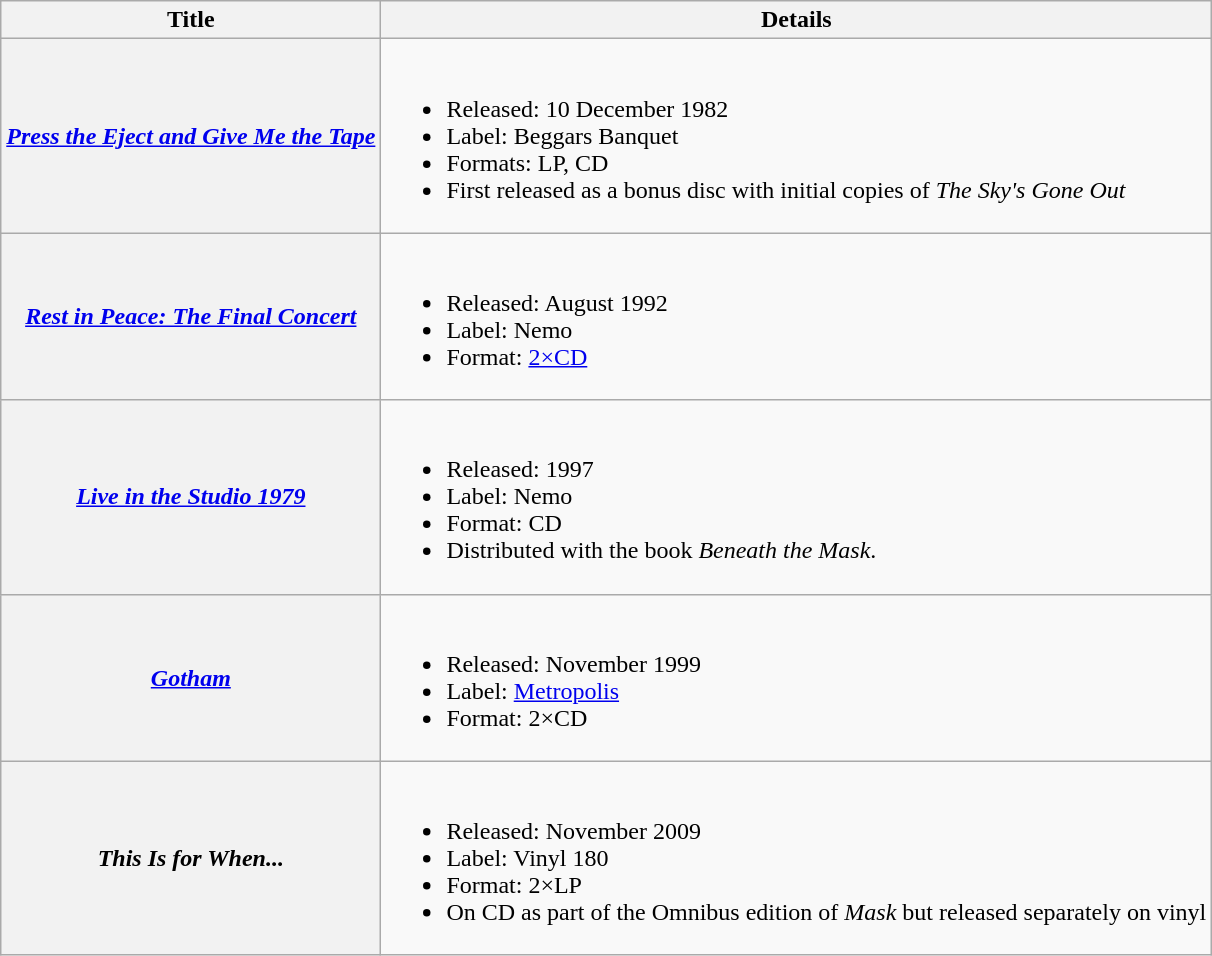<table class="wikitable plainrowheaders">
<tr>
<th>Title</th>
<th>Details</th>
</tr>
<tr>
<th scope="row"><em><a href='#'>Press the Eject and Give Me the Tape</a></em></th>
<td><br><ul><li>Released: 10 December 1982</li><li>Label: Beggars Banquet</li><li>Formats: LP, CD</li><li>First released as a bonus disc with initial copies of <em>The Sky's Gone Out</em></li></ul></td>
</tr>
<tr>
<th scope="row"><em><a href='#'>Rest in Peace: The Final Concert</a></em></th>
<td><br><ul><li>Released: August 1992</li><li>Label: Nemo</li><li>Format: <a href='#'>2×CD</a></li></ul></td>
</tr>
<tr>
<th scope="row"><em><a href='#'>Live in the Studio 1979</a></em></th>
<td><br><ul><li>Released: 1997</li><li>Label: Nemo</li><li>Format: CD</li><li>Distributed with the book <em>Beneath the Mask</em>.</li></ul></td>
</tr>
<tr>
<th scope="row"><em><a href='#'>Gotham</a></em></th>
<td><br><ul><li>Released: November 1999</li><li>Label: <a href='#'>Metropolis</a></li><li>Format: 2×CD</li></ul></td>
</tr>
<tr>
<th scope="row"><em>This Is for When...</em></th>
<td><br><ul><li>Released: November 2009</li><li>Label: Vinyl 180</li><li>Format: 2×LP</li><li>On CD as part of the Omnibus edition of <em>Mask</em> but released separately on vinyl</li></ul></td>
</tr>
</table>
